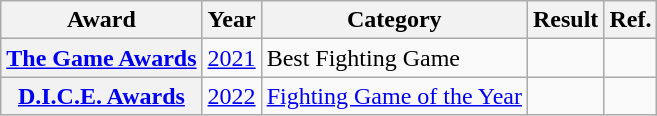<table class="wikitable plainrowheaders">
<tr>
<th>Award</th>
<th>Year</th>
<th>Category</th>
<th>Result</th>
<th>Ref.</th>
</tr>
<tr>
<th scope="row"><a href='#'>The Game Awards</a></th>
<td><a href='#'>2021</a></td>
<td>Best Fighting Game</td>
<td></td>
<td></td>
</tr>
<tr>
<th scope="row"><a href='#'>D.I.C.E. Awards</a></th>
<td><a href='#'>2022</a></td>
<td><a href='#'>Fighting Game of the Year</a></td>
<td></td>
<td></td>
</tr>
</table>
